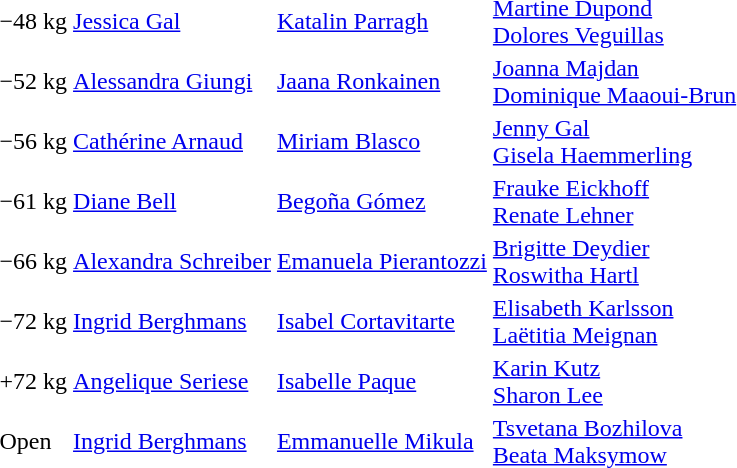<table>
<tr>
<td>−48 kg</td>
<td> <a href='#'>Jessica Gal</a></td>
<td> <a href='#'>Katalin Parragh</a></td>
<td> <a href='#'>Martine Dupond</a><br> <a href='#'>Dolores Veguillas</a></td>
</tr>
<tr>
<td>−52 kg</td>
<td> <a href='#'>Alessandra Giungi</a></td>
<td> <a href='#'>Jaana Ronkainen</a></td>
<td> <a href='#'>Joanna Majdan</a><br> <a href='#'>Dominique Maaoui-Brun</a></td>
</tr>
<tr>
<td>−56 kg</td>
<td> <a href='#'>Cathérine Arnaud</a></td>
<td> <a href='#'>Miriam Blasco</a></td>
<td> <a href='#'>Jenny Gal</a><br> <a href='#'>Gisela Haemmerling</a></td>
</tr>
<tr>
<td>−61 kg</td>
<td> <a href='#'>Diane Bell</a></td>
<td> <a href='#'>Begoña Gómez</a></td>
<td> <a href='#'>Frauke Eickhoff</a><br> <a href='#'>Renate Lehner</a></td>
</tr>
<tr>
<td>−66 kg</td>
<td> <a href='#'>Alexandra Schreiber</a></td>
<td> <a href='#'>Emanuela Pierantozzi</a></td>
<td> <a href='#'>Brigitte Deydier</a><br> <a href='#'>Roswitha Hartl</a></td>
</tr>
<tr>
<td>−72 kg</td>
<td> <a href='#'>Ingrid Berghmans</a></td>
<td> <a href='#'>Isabel Cortavitarte</a></td>
<td> <a href='#'>Elisabeth Karlsson</a><br> <a href='#'>Laëtitia Meignan</a></td>
</tr>
<tr>
<td>+72 kg</td>
<td> <a href='#'>Angelique Seriese</a></td>
<td> <a href='#'>Isabelle Paque</a></td>
<td> <a href='#'>Karin Kutz</a><br> <a href='#'>Sharon Lee</a></td>
</tr>
<tr>
<td>Open</td>
<td> <a href='#'>Ingrid Berghmans</a></td>
<td> <a href='#'>Emmanuelle Mikula</a></td>
<td> <a href='#'>Tsvetana Bozhilova</a><br> <a href='#'>Beata Maksymow</a></td>
</tr>
</table>
